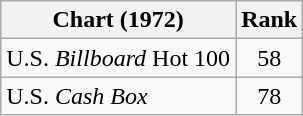<table class="wikitable">
<tr>
<th align="left">Chart (1972)</th>
<th style="text-align:center;">Rank</th>
</tr>
<tr>
<td>U.S. <em>Billboard</em> Hot 100</td>
<td style="text-align:center;">58</td>
</tr>
<tr>
<td>U.S. <em>Cash Box</em></td>
<td style="text-align:center;">78</td>
</tr>
</table>
